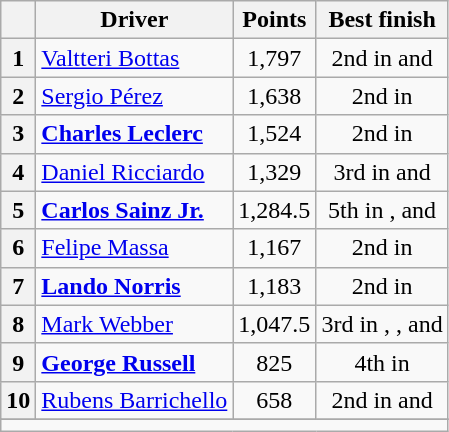<table class="wikitable" style="text-align:center">
<tr>
<th></th>
<th>Driver</th>
<th>Points</th>
<th>Best  finish</th>
</tr>
<tr>
<th>1</th>
<td align=left> <a href='#'>Valtteri Bottas</a></td>
<td>1,797</td>
<td>2nd in  and </td>
</tr>
<tr>
<th>2</th>
<td align=left> <a href='#'>Sergio Pérez</a></td>
<td>1,638</td>
<td>2nd in </td>
</tr>
<tr>
<th>3</th>
<td align=left> <strong><a href='#'>Charles Leclerc</a></strong></td>
<td>1,524</td>
<td>2nd in </td>
</tr>
<tr>
<th>4</th>
<td align=left> <a href='#'>Daniel Ricciardo</a></td>
<td>1,329</td>
<td>3rd in  and </td>
</tr>
<tr>
<th>5</th>
<td align=left> <strong><a href='#'>Carlos Sainz Jr.</a></strong></td>
<td>1,284.5</td>
<td>5th in ,  and </td>
</tr>
<tr>
<th>6</th>
<td align=left> <a href='#'>Felipe Massa</a></td>
<td>1,167</td>
<td>2nd in </td>
</tr>
<tr>
<th>7</th>
<td align=left> <strong><a href='#'>Lando Norris</a></strong></td>
<td>1,183</td>
<td>2nd in </td>
</tr>
<tr>
<th>8</th>
<td align=left> <a href='#'>Mark Webber</a></td>
<td>1,047.5</td>
<td>3rd in , , and </td>
</tr>
<tr>
<th>9</th>
<td align=left> <strong><a href='#'>George Russell</a></strong></td>
<td>825</td>
<td>4th in </td>
</tr>
<tr>
<th>10</th>
<td align=left> <a href='#'>Rubens Barrichello</a></td>
<td>658</td>
<td>2nd in  and </td>
</tr>
<tr>
</tr>
<tr align=center>
<td colspan=4></td>
</tr>
</table>
